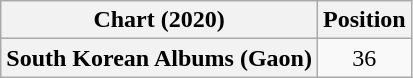<table class="wikitable plainrowheaders" style="text-align:center">
<tr>
<th scope="col">Chart (2020)</th>
<th scope="col">Position</th>
</tr>
<tr>
<th scope="row">South Korean Albums (Gaon)</th>
<td>36</td>
</tr>
</table>
